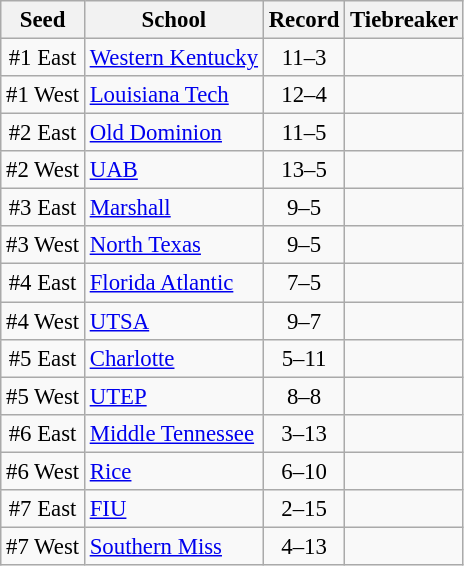<table class="wikitable" style="white-space:nowrap; font-size:95%; text-align:center">
<tr>
<th>Seed</th>
<th>School</th>
<th>Record</th>
<th>Tiebreaker</th>
</tr>
<tr>
<td>#1 East</td>
<td align=left><a href='#'>Western Kentucky</a></td>
<td>11–3</td>
<td></td>
</tr>
<tr>
<td>#1 West</td>
<td align=left><a href='#'>Louisiana Tech</a></td>
<td>12–4</td>
<td></td>
</tr>
<tr>
<td>#2 East</td>
<td align=left><a href='#'>Old Dominion</a></td>
<td>11–5</td>
<td></td>
</tr>
<tr>
<td>#2 West</td>
<td align=left><a href='#'>UAB</a></td>
<td>13–5</td>
<td></td>
</tr>
<tr>
<td>#3 East</td>
<td align=left><a href='#'>Marshall</a></td>
<td>9–5</td>
<td></td>
</tr>
<tr>
<td>#3 West</td>
<td align=left><a href='#'>North Texas</a></td>
<td>9–5</td>
<td></td>
</tr>
<tr>
<td>#4 East</td>
<td align=left><a href='#'>Florida Atlantic</a></td>
<td>7–5</td>
<td></td>
</tr>
<tr>
<td>#4 West</td>
<td align=left><a href='#'>UTSA</a></td>
<td>9–7</td>
<td></td>
</tr>
<tr>
<td>#5 East</td>
<td align=left><a href='#'>Charlotte</a></td>
<td>5–11</td>
<td></td>
</tr>
<tr>
<td>#5 West</td>
<td align=left><a href='#'>UTEP</a></td>
<td>8–8</td>
<td></td>
</tr>
<tr>
<td>#6 East</td>
<td align=left><a href='#'>Middle Tennessee</a></td>
<td>3–13</td>
<td></td>
</tr>
<tr>
<td>#6 West</td>
<td align=left><a href='#'>Rice</a></td>
<td>6–10</td>
<td></td>
</tr>
<tr>
<td>#7 East</td>
<td align=left><a href='#'>FIU</a></td>
<td>2–15</td>
<td></td>
</tr>
<tr>
<td>#7 West</td>
<td align=left><a href='#'>Southern Miss</a></td>
<td>4–13</td>
<td></td>
</tr>
</table>
